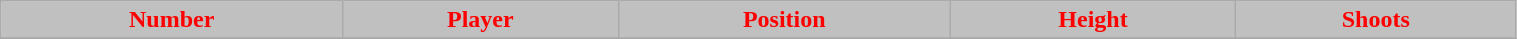<table class="wikitable" width="80%">
<tr align="center"  style=" background:silver;color:red;">
<td><strong>Number</strong></td>
<td><strong>Player</strong></td>
<td><strong>Position</strong></td>
<td><strong>Height</strong></td>
<td><strong>Shoots</strong></td>
</tr>
<tr align="center" bgcolor="">
</tr>
</table>
